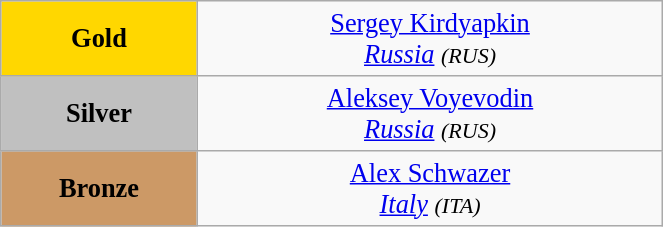<table class="wikitable" style=" text-align:center; font-size:110%;" width="35%">
<tr>
<td bgcolor="gold"><strong>Gold</strong></td>
<td> <a href='#'>Sergey Kirdyapkin</a><br><em><a href='#'>Russia</a> <small>(RUS)</small></em></td>
</tr>
<tr>
<td bgcolor="silver"><strong>Silver</strong></td>
<td> <a href='#'>Aleksey Voyevodin</a><br><em><a href='#'>Russia</a> <small>(RUS)</small></em></td>
</tr>
<tr>
<td bgcolor="CC9966"><strong>Bronze</strong></td>
<td> <a href='#'>Alex Schwazer</a><br><em><a href='#'>Italy</a> <small>(ITA)</small></em></td>
</tr>
</table>
